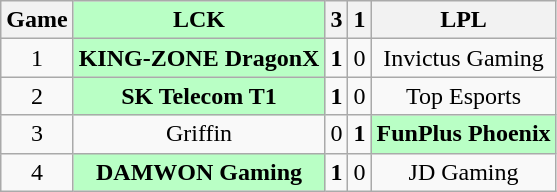<table class="wikitable" style="text-align:center;">
<tr>
<th>Game</th>
<th style="background:#B9FFC5">LCK</th>
<th>3</th>
<th>1</th>
<th>LPL</th>
</tr>
<tr>
<td>1</td>
<td style="background:#B9FFC5"><strong>KING-ZONE DragonX</strong></td>
<td><strong>1</strong></td>
<td>0</td>
<td>Invictus Gaming</td>
</tr>
<tr>
<td>2</td>
<td style="background:#B9FFC5"><strong>SK Telecom T1</strong></td>
<td><strong>1</strong></td>
<td>0</td>
<td>Top Esports</td>
</tr>
<tr>
<td>3</td>
<td>Griffin</td>
<td>0</td>
<td><strong>1</strong></td>
<td style="background:#B9FFC5"><strong>FunPlus Phoenix</strong></td>
</tr>
<tr>
<td>4</td>
<td style="background:#B9FFC5"><strong>DAMWON Gaming</strong></td>
<td><strong>1</strong></td>
<td>0</td>
<td>JD Gaming</td>
</tr>
</table>
